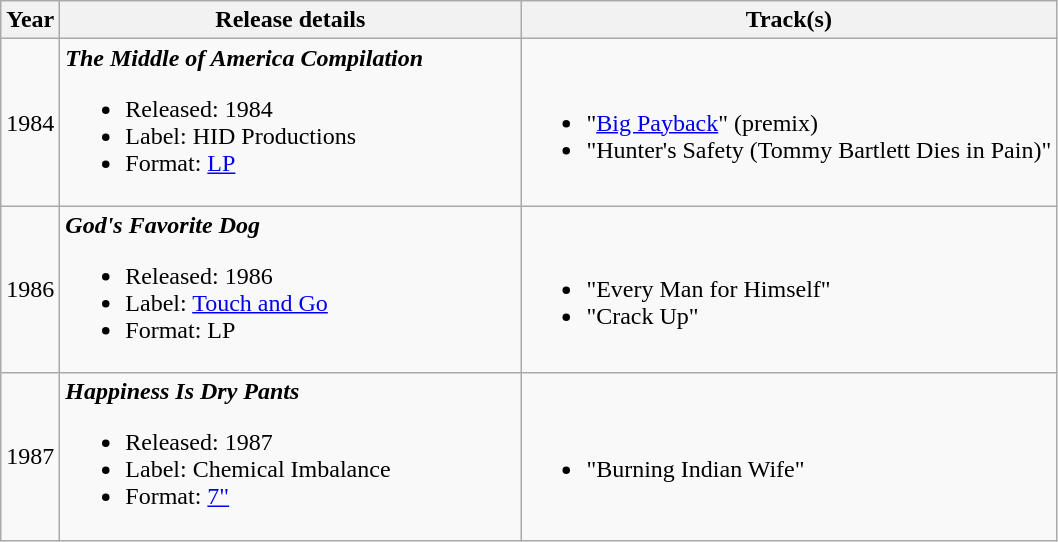<table class ="wikitable">
<tr>
<th>Year</th>
<th style="width:300px;">Release details</th>
<th>Track(s)</th>
</tr>
<tr>
<td>1984</td>
<td><strong><em>The Middle of America Compilation</em></strong><br><ul><li>Released: 1984</li><li>Label: HID Productions</li><li>Format: <a href='#'>LP</a></li></ul></td>
<td><br><ul><li>"<a href='#'>Big Payback</a>" (premix)</li><li>"Hunter's Safety (Tommy Bartlett Dies in Pain)"</li></ul></td>
</tr>
<tr>
<td>1986</td>
<td><strong><em>God's Favorite Dog</em></strong><br><ul><li>Released: 1986</li><li>Label: <a href='#'>Touch and Go</a></li><li>Format: LP</li></ul></td>
<td><br><ul><li>"Every Man for Himself"</li><li>"Crack Up"</li></ul></td>
</tr>
<tr>
<td>1987</td>
<td><strong><em>Happiness Is Dry Pants</em></strong><br><ul><li>Released: 1987</li><li>Label: Chemical Imbalance</li><li>Format: <a href='#'>7"</a></li></ul></td>
<td><br><ul><li>"Burning Indian Wife"</li></ul></td>
</tr>
</table>
